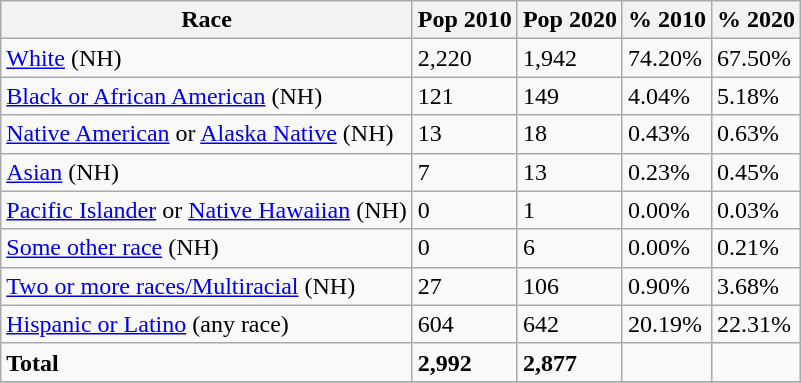<table class="wikitable">
<tr>
<th>Race</th>
<th>Pop 2010</th>
<th>Pop 2020</th>
<th>% 2010</th>
<th>% 2020</th>
</tr>
<tr>
<td><a href='#'>White</a> (NH)</td>
<td>2,220</td>
<td>1,942</td>
<td>74.20%</td>
<td>67.50%</td>
</tr>
<tr>
<td><a href='#'>Black or African American</a> (NH)</td>
<td>121</td>
<td>149</td>
<td>4.04%</td>
<td>5.18%</td>
</tr>
<tr>
<td><a href='#'>Native American</a> or <a href='#'>Alaska Native</a> (NH)</td>
<td>13</td>
<td>18</td>
<td>0.43%</td>
<td>0.63%</td>
</tr>
<tr>
<td><a href='#'>Asian</a> (NH)</td>
<td>7</td>
<td>13</td>
<td>0.23%</td>
<td>0.45%</td>
</tr>
<tr>
<td><a href='#'>Pacific Islander</a> or <a href='#'>Native Hawaiian</a> (NH)</td>
<td>0</td>
<td>1</td>
<td>0.00%</td>
<td>0.03%</td>
</tr>
<tr>
<td><a href='#'>Some other race</a> (NH)</td>
<td>0</td>
<td>6</td>
<td>0.00%</td>
<td>0.21%</td>
</tr>
<tr>
<td><a href='#'>Two or more races/Multiracial</a> (NH)</td>
<td>27</td>
<td>106</td>
<td>0.90%</td>
<td>3.68%</td>
</tr>
<tr>
<td><a href='#'>Hispanic or Latino</a> (any race)</td>
<td>604</td>
<td>642</td>
<td>20.19%</td>
<td>22.31%</td>
</tr>
<tr>
<td><strong>Total</strong></td>
<td><strong>2,992</strong></td>
<td><strong>2,877</strong></td>
<td></td>
<td></td>
</tr>
<tr>
</tr>
</table>
